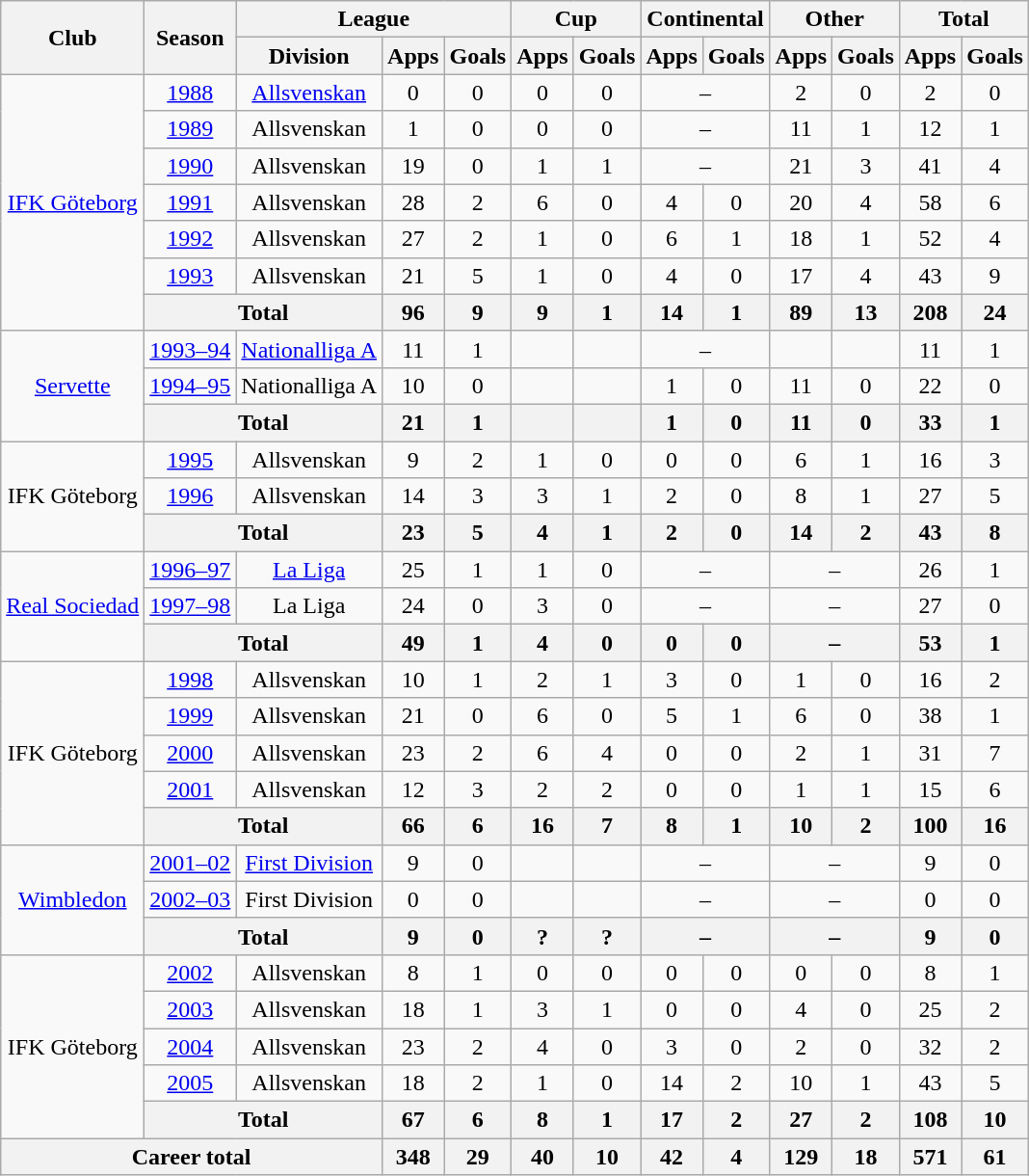<table class="wikitable" style="text-align:center">
<tr>
<th rowspan="2">Club</th>
<th rowspan="2">Season</th>
<th colspan="3">League</th>
<th colspan="2">Cup</th>
<th colspan="2">Continental</th>
<th colspan="2">Other</th>
<th colspan="2">Total</th>
</tr>
<tr>
<th>Division</th>
<th>Apps</th>
<th>Goals</th>
<th>Apps</th>
<th>Goals</th>
<th>Apps</th>
<th>Goals</th>
<th>Apps</th>
<th>Goals</th>
<th>Apps</th>
<th>Goals</th>
</tr>
<tr>
<td rowspan="7"><a href='#'>IFK Göteborg</a></td>
<td><a href='#'>1988</a></td>
<td><a href='#'>Allsvenskan</a></td>
<td>0</td>
<td>0</td>
<td>0</td>
<td>0</td>
<td colspan="2">–</td>
<td>2</td>
<td>0</td>
<td>2</td>
<td>0</td>
</tr>
<tr>
<td><a href='#'>1989</a></td>
<td>Allsvenskan</td>
<td>1</td>
<td>0</td>
<td>0</td>
<td>0</td>
<td colspan="2">–</td>
<td>11</td>
<td>1</td>
<td>12</td>
<td>1</td>
</tr>
<tr>
<td><a href='#'>1990</a></td>
<td>Allsvenskan</td>
<td>19</td>
<td>0</td>
<td>1</td>
<td>1</td>
<td colspan="2">–</td>
<td>21</td>
<td>3</td>
<td>41</td>
<td>4</td>
</tr>
<tr>
<td><a href='#'>1991</a></td>
<td>Allsvenskan</td>
<td>28</td>
<td>2</td>
<td>6</td>
<td>0</td>
<td>4</td>
<td>0</td>
<td>20</td>
<td>4</td>
<td>58</td>
<td>6</td>
</tr>
<tr>
<td><a href='#'>1992</a></td>
<td>Allsvenskan</td>
<td>27</td>
<td>2</td>
<td>1</td>
<td>0</td>
<td>6</td>
<td>1</td>
<td>18</td>
<td>1</td>
<td>52</td>
<td>4</td>
</tr>
<tr>
<td><a href='#'>1993</a></td>
<td>Allsvenskan</td>
<td>21</td>
<td>5</td>
<td>1</td>
<td>0</td>
<td>4</td>
<td>0</td>
<td>17</td>
<td>4</td>
<td>43</td>
<td>9</td>
</tr>
<tr>
<th colspan="2">Total</th>
<th>96</th>
<th>9</th>
<th>9</th>
<th>1</th>
<th>14</th>
<th>1</th>
<th>89</th>
<th>13</th>
<th>208</th>
<th>24</th>
</tr>
<tr>
<td rowspan="3"><a href='#'>Servette</a></td>
<td><a href='#'>1993–94</a></td>
<td><a href='#'>Nationalliga A</a></td>
<td>11</td>
<td>1</td>
<td></td>
<td></td>
<td colspan="2">–</td>
<td></td>
<td></td>
<td>11</td>
<td>1</td>
</tr>
<tr>
<td><a href='#'>1994–95</a></td>
<td>Nationalliga A</td>
<td>10</td>
<td>0</td>
<td></td>
<td></td>
<td>1</td>
<td>0</td>
<td>11</td>
<td>0</td>
<td>22</td>
<td>0</td>
</tr>
<tr>
<th colspan="2">Total</th>
<th>21</th>
<th>1</th>
<th></th>
<th></th>
<th>1</th>
<th>0</th>
<th>11</th>
<th>0</th>
<th>33</th>
<th>1</th>
</tr>
<tr>
<td rowspan="3">IFK Göteborg</td>
<td><a href='#'>1995</a></td>
<td>Allsvenskan</td>
<td>9</td>
<td>2</td>
<td>1</td>
<td>0</td>
<td>0</td>
<td>0</td>
<td>6</td>
<td>1</td>
<td>16</td>
<td>3</td>
</tr>
<tr>
<td><a href='#'>1996</a></td>
<td>Allsvenskan</td>
<td>14</td>
<td>3</td>
<td>3</td>
<td>1</td>
<td>2</td>
<td>0</td>
<td>8</td>
<td>1</td>
<td>27</td>
<td>5</td>
</tr>
<tr>
<th colspan="2">Total</th>
<th>23</th>
<th>5</th>
<th>4</th>
<th>1</th>
<th>2</th>
<th>0</th>
<th>14</th>
<th>2</th>
<th>43</th>
<th>8</th>
</tr>
<tr>
<td rowspan="3"><a href='#'>Real Sociedad</a></td>
<td><a href='#'>1996–97</a></td>
<td><a href='#'>La Liga</a></td>
<td>25</td>
<td>1</td>
<td>1</td>
<td>0</td>
<td colspan="2">–</td>
<td colspan="2">–</td>
<td>26</td>
<td>1</td>
</tr>
<tr>
<td><a href='#'>1997–98</a></td>
<td>La Liga</td>
<td>24</td>
<td>0</td>
<td>3</td>
<td>0</td>
<td colspan="2">–</td>
<td colspan="2">–</td>
<td>27</td>
<td>0</td>
</tr>
<tr>
<th colspan="2">Total</th>
<th>49</th>
<th>1</th>
<th>4</th>
<th>0</th>
<th>0</th>
<th>0</th>
<th colspan="2">–</th>
<th>53</th>
<th>1</th>
</tr>
<tr>
<td rowspan="5">IFK Göteborg</td>
<td><a href='#'>1998</a></td>
<td>Allsvenskan</td>
<td>10</td>
<td>1</td>
<td>2</td>
<td>1</td>
<td>3</td>
<td>0</td>
<td>1</td>
<td>0</td>
<td>16</td>
<td>2</td>
</tr>
<tr>
<td><a href='#'>1999</a></td>
<td>Allsvenskan</td>
<td>21</td>
<td>0</td>
<td>6</td>
<td>0</td>
<td>5</td>
<td>1</td>
<td>6</td>
<td>0</td>
<td>38</td>
<td>1</td>
</tr>
<tr>
<td><a href='#'>2000</a></td>
<td>Allsvenskan</td>
<td>23</td>
<td>2</td>
<td>6</td>
<td>4</td>
<td>0</td>
<td>0</td>
<td>2</td>
<td>1</td>
<td>31</td>
<td>7</td>
</tr>
<tr>
<td><a href='#'>2001</a></td>
<td>Allsvenskan</td>
<td>12</td>
<td>3</td>
<td>2</td>
<td>2</td>
<td>0</td>
<td>0</td>
<td>1</td>
<td>1</td>
<td>15</td>
<td>6</td>
</tr>
<tr>
<th colspan="2">Total</th>
<th>66</th>
<th>6</th>
<th>16</th>
<th>7</th>
<th>8</th>
<th>1</th>
<th>10</th>
<th>2</th>
<th>100</th>
<th>16</th>
</tr>
<tr>
<td rowspan="3"><a href='#'>Wimbledon</a></td>
<td><a href='#'>2001–02</a></td>
<td><a href='#'>First Division</a></td>
<td>9</td>
<td>0</td>
<td></td>
<td></td>
<td colspan="2">–</td>
<td colspan="2">–</td>
<td>9</td>
<td>0</td>
</tr>
<tr>
<td><a href='#'>2002–03</a></td>
<td>First Division</td>
<td>0</td>
<td>0</td>
<td></td>
<td></td>
<td colspan="2">–</td>
<td colspan="2">–</td>
<td>0</td>
<td>0</td>
</tr>
<tr>
<th colspan="2">Total</th>
<th>9</th>
<th>0</th>
<th>?</th>
<th>?</th>
<th colspan="2">–</th>
<th colspan="2">–</th>
<th>9</th>
<th>0</th>
</tr>
<tr>
<td rowspan="5">IFK Göteborg</td>
<td><a href='#'>2002</a></td>
<td>Allsvenskan</td>
<td>8</td>
<td>1</td>
<td>0</td>
<td>0</td>
<td>0</td>
<td>0</td>
<td>0</td>
<td>0</td>
<td>8</td>
<td>1</td>
</tr>
<tr>
<td><a href='#'>2003</a></td>
<td>Allsvenskan</td>
<td>18</td>
<td>1</td>
<td>3</td>
<td>1</td>
<td>0</td>
<td>0</td>
<td>4</td>
<td>0</td>
<td>25</td>
<td>2</td>
</tr>
<tr>
<td><a href='#'>2004</a></td>
<td>Allsvenskan</td>
<td>23</td>
<td>2</td>
<td>4</td>
<td>0</td>
<td>3</td>
<td>0</td>
<td>2</td>
<td>0</td>
<td>32</td>
<td>2</td>
</tr>
<tr>
<td><a href='#'>2005</a></td>
<td>Allsvenskan</td>
<td>18</td>
<td>2</td>
<td>1</td>
<td>0</td>
<td>14</td>
<td>2</td>
<td>10</td>
<td>1</td>
<td>43</td>
<td>5</td>
</tr>
<tr>
<th colspan="2">Total</th>
<th>67</th>
<th>6</th>
<th>8</th>
<th>1</th>
<th>17</th>
<th>2</th>
<th>27</th>
<th>2</th>
<th>108</th>
<th>10</th>
</tr>
<tr>
<th colspan="3">Career total</th>
<th>348</th>
<th>29</th>
<th>40</th>
<th>10</th>
<th>42</th>
<th>4</th>
<th>129</th>
<th>18</th>
<th>571</th>
<th>61</th>
</tr>
</table>
